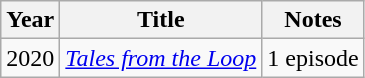<table class="wikitable">
<tr>
<th>Year</th>
<th>Title</th>
<th>Notes</th>
</tr>
<tr>
<td>2020</td>
<td><em><a href='#'>Tales from the Loop</a></em></td>
<td>1 episode</td>
</tr>
</table>
